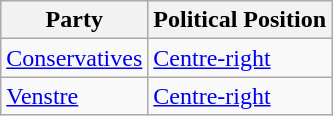<table class="wikitable mw-collapsible mw-collapsed">
<tr>
<th>Party</th>
<th>Political Position</th>
</tr>
<tr>
<td><a href='#'>Conservatives</a></td>
<td><a href='#'>Centre-right</a></td>
</tr>
<tr>
<td><a href='#'>Venstre</a></td>
<td><a href='#'>Centre-right</a></td>
</tr>
</table>
